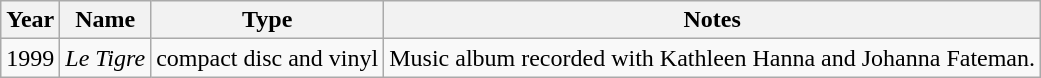<table class="wikitable">
<tr>
<th>Year</th>
<th>Name</th>
<th>Type</th>
<th>Notes</th>
</tr>
<tr>
<td>1999</td>
<td><em>Le Tigre</em></td>
<td>compact disc and vinyl</td>
<td>Music album recorded with Kathleen Hanna and Johanna Fateman.</td>
</tr>
</table>
